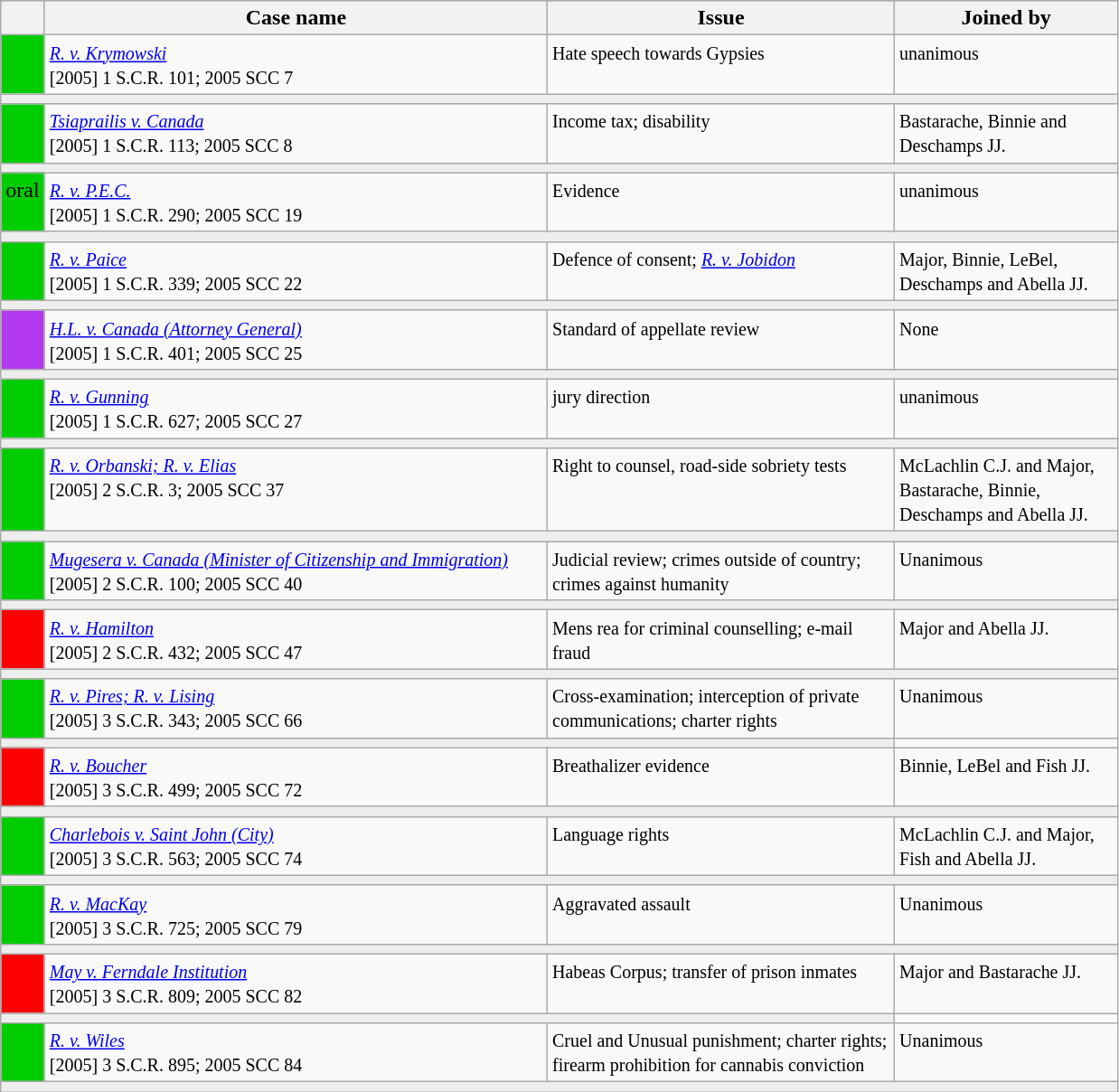<table class="wikitable" width=825>
<tr bgcolor="#CCCCCC">
<th width=25px></th>
<th width=45%>Case name</th>
<th>Issue</th>
<th>Joined by</th>
</tr>
<tr>
<td bgcolor="#00CD00"><br><br></td>
<td align=left valign=top><small><em><a href='#'>R. v. Krymowski</a></em><br> [2005] 1 S.C.R. 101; 2005 SCC 7 </small></td>
<td valign=top><small>Hate speech towards Gypsies</small></td>
<td width=20% valign=top><small>unanimous</small></td>
</tr>
<tr>
<td bgcolor=#EEEEEE colspan=4 valign=top><small></small></td>
</tr>
<tr>
<td bgcolor="#00CD00"><br><br></td>
<td align=left valign=top><small><em><a href='#'>Tsiaprailis v. Canada</a></em> <br> [2005] 1 S.C.R. 113; 2005 SCC 8 </small></td>
<td valign=top><small>Income tax; disability</small></td>
<td width=20% valign=top><small>Bastarache, Binnie and Deschamps JJ.</small></td>
</tr>
<tr>
<td bgcolor=#EEEEEE colspan=4 valign=top><small></small></td>
</tr>
<tr>
<td bgcolor="#00CD00">oral<br><br></td>
<td align=left valign=top><small><em><a href='#'>R. v. P.E.C.</a></em><br> [2005] 1 S.C.R. 290; 2005 SCC 19 </small></td>
<td valign=top><small>Evidence</small></td>
<td width=20% valign=top><small>unanimous</small></td>
</tr>
<tr>
<td bgcolor=#EEEEEE colspan=4 valign=top><small></small></td>
</tr>
<tr>
<td bgcolor="#00CD00"><br><br></td>
<td align=left valign=top><small><em><a href='#'>R. v. Paice</a></em><br> [2005] 1 S.C.R. 339; 2005 SCC 22 </small></td>
<td valign=top><small>Defence of consent; <em><a href='#'>R. v. Jobidon</a></em></small></td>
<td width=20% valign=top><small>Major, Binnie, LeBel, Deschamps and Abella JJ.</small></td>
</tr>
<tr>
<td bgcolor=#EEEEEE colspan=4 valign=top><small></small></td>
</tr>
<tr>
<td bgcolor="#B23AEE"><br><br></td>
<td align=left valign=top><small><em><a href='#'>H.L. v. Canada (Attorney General)</a></em><br> [2005] 1 S.C.R. 401; 2005 SCC 25 </small></td>
<td valign=top><small>Standard of appellate review</small></td>
<td width=20% valign=top><small> None</small></td>
</tr>
<tr>
<td bgcolor=#EEEEEE colspan=4 valign=top><small></small></td>
</tr>
<tr>
<td bgcolor="#00CD00"><br><br></td>
<td align=left valign=top><small><em><a href='#'>R. v. Gunning</a></em><br> [2005] 1 S.C.R. 627; 2005 SCC 27 </small></td>
<td valign=top><small>jury direction</small></td>
<td width=20% valign=top><small>unanimous</small></td>
</tr>
<tr>
<td bgcolor=#EEEEEE colspan=4 valign=top><small></small></td>
</tr>
<tr>
<td bgcolor="#00CD00"><br><br></td>
<td align=left valign=top><small><em><a href='#'>R. v. Orbanski; R. v. Elias</a></em><br> [2005] 2 S.C.R. 3; 2005 SCC 37 </small></td>
<td valign=top><small>Right to counsel, road-side sobriety tests</small></td>
<td width=20% valign=top><small>McLachlin C.J. and Major, Bastarache, Binnie, Deschamps and Abella JJ.</small></td>
</tr>
<tr>
<td bgcolor=#EEEEEE colspan=4 valign=top><small></small></td>
</tr>
<tr>
<td bgcolor="#00CD00"><br><br></td>
<td align=left valign=top><small><em><a href='#'>Mugesera v. Canada (Minister of Citizenship and Immigration)</a></em><br> [2005] 2 S.C.R. 100; 2005 SCC 40 </small></td>
<td valign=top><small>Judicial review; crimes outside of country; crimes against humanity</small></td>
<td width=20% valign=top><small>Unanimous</small></td>
</tr>
<tr>
<td bgcolor=#EEEEEE colspan=4 valign=top><small></small></td>
</tr>
<tr>
<td bgcolor="red"><br><br></td>
<td align=left valign=top><small><em><a href='#'>R. v. Hamilton</a></em><br> [2005] 2 S.C.R. 432; 2005 SCC 47 </small></td>
<td valign=top><small>Mens rea for criminal counselling; e-mail fraud</small></td>
<td width=20% valign=top><small>Major and Abella JJ.</small></td>
</tr>
<tr>
<td bgcolor=#EEEEEE colspan=4 valign=top><small></small></td>
</tr>
<tr>
<td bgcolor="#00CD00"><br><br></td>
<td align=left valign=top><small><em><a href='#'>R. v. Pires; R. v. Lising</a></em><br> [2005] 3 S.C.R. 343; 2005 SCC 66 </small></td>
<td valign=top><small>Cross-examination; interception of private communications; charter rights</small></td>
<td width=20% valign=top><small>Unanimous</small></td>
</tr>
<tr>
<td bgcolor=#EEEEEE colspan=3 valign=top><small></small></td>
</tr>
<tr>
<td bgcolor="red"><br><br></td>
<td align=left valign=top><small><em><a href='#'>R. v. Boucher</a></em><br> [2005] 3 S.C.R. 499; 2005 SCC 72 </small></td>
<td valign=top><small>Breathalizer evidence</small></td>
<td width=20% valign=top><small>Binnie, LeBel and Fish JJ.</small></td>
</tr>
<tr>
<td bgcolor=#EEEEEE colspan=4 valign=top><small></small></td>
</tr>
<tr>
<td bgcolor="#00CD00"><br><br></td>
<td align=left valign=top><small><em><a href='#'>Charlebois v. Saint John (City)</a></em><br>[2005] 3 S.C.R. 563; 2005 SCC 74 </small></td>
<td valign=top><small>Language rights</small></td>
<td width=20% valign=top><small>McLachlin C.J. and Major, Fish and Abella JJ.</small></td>
</tr>
<tr>
<td bgcolor=#EEEEEE colspan=4 valign=top><small></small></td>
</tr>
<tr>
<td bgcolor="#00CD00"><br><br></td>
<td align=left valign=top><small><em><a href='#'>R. v. MacKay</a></em><br> [2005] 3 S.C.R. 725; 2005 SCC 79 </small></td>
<td valign=top><small>Aggravated assault</small></td>
<td width=20% valign=top><small>Unanimous</small></td>
</tr>
<tr>
<td bgcolor=#EEEEEE colspan=4 valign=top><small></small></td>
</tr>
<tr>
<td bgcolor="red"><br><br></td>
<td align=left valign=top><small><em><a href='#'>May v. Ferndale Institution</a></em><br>[2005] 3 S.C.R. 809; 2005 SCC 82 </small></td>
<td valign=top><small>Habeas Corpus; transfer of prison inmates</small></td>
<td width=20% valign=top><small>Major and Bastarache JJ.</small></td>
</tr>
<tr>
<td bgcolor=#EEEEEE colspan=3 valign=top><small></small></td>
</tr>
<tr>
<td bgcolor="#00CD00"><br><br></td>
<td align=left valign=top><small><em><a href='#'>R. v. Wiles</a></em><br> [2005] 3 S.C.R. 895; 2005 SCC 84 </small></td>
<td valign=top><small>Cruel and Unusual punishment; charter rights; firearm prohibition for cannabis conviction</small></td>
<td width=20% valign=top><small>Unanimous</small></td>
</tr>
<tr>
<td bgcolor=#EEEEEE colspan=4 valign=top><small></small></td>
</tr>
</table>
